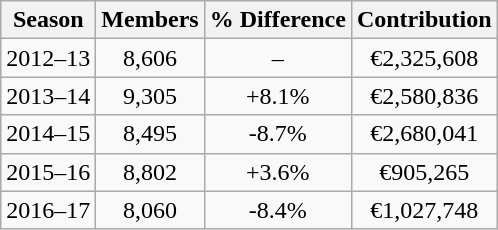<table class="wikitable" style="text-align: center;">
<tr style="color:black;">
<th>Season</th>
<th>Members</th>
<th>% Difference</th>
<th>Contribution</th>
</tr>
<tr>
<td>2012–13</td>
<td style="text-align:center;">8,606</td>
<td>–</td>
<td>€2,325,608</td>
</tr>
<tr>
<td>2013–14</td>
<td style="text-align:center;">9,305</td>
<td><span>+8.1%</span></td>
<td>€2,580,836</td>
</tr>
<tr>
<td>2014–15</td>
<td style="text-align:center;">8,495</td>
<td><span>-8.7%</span></td>
<td>€2,680,041</td>
</tr>
<tr>
<td>2015–16</td>
<td style="text-align:center;">8,802</td>
<td><span>+3.6%</span></td>
<td>€905,265</td>
</tr>
<tr>
<td>2016–17</td>
<td style="text-align:center;">8,060</td>
<td><span>-8.4%</span></td>
<td>€1,027,748</td>
</tr>
</table>
